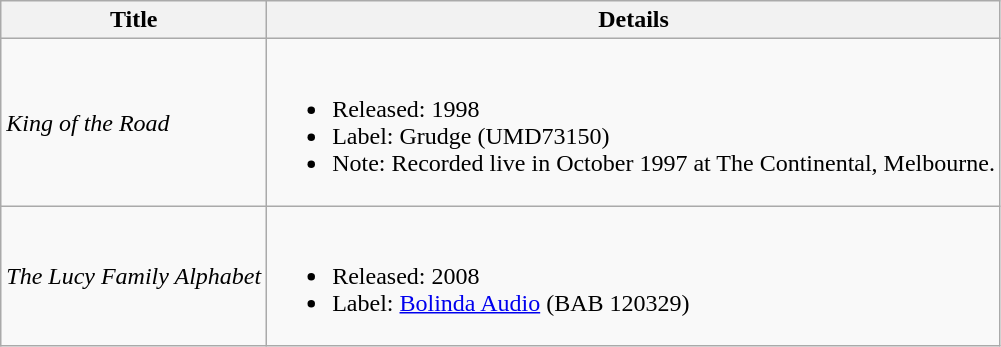<table class="wikitable">
<tr>
<th>Title</th>
<th>Details</th>
</tr>
<tr>
<td scope="row"><em>King of the Road</em></td>
<td><br><ul><li>Released: 1998</li><li>Label: Grudge (UMD73150)</li><li>Note: Recorded live in October 1997 at The Continental, Melbourne.</li></ul></td>
</tr>
<tr>
<td scope="row"><em>The Lucy Family Alphabet</em></td>
<td><br><ul><li>Released: 2008</li><li>Label: <a href='#'>Bolinda Audio</a> (BAB 120329)</li></ul></td>
</tr>
</table>
